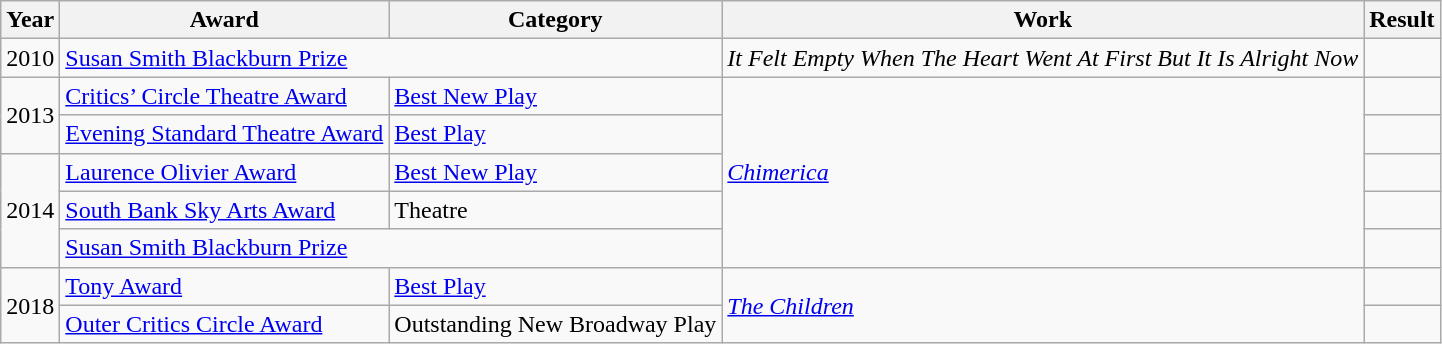<table class="wikitable sortable">
<tr>
<th>Year</th>
<th>Award</th>
<th>Category</th>
<th>Work</th>
<th>Result</th>
</tr>
<tr>
<td>2010</td>
<td colspan="2"><a href='#'>Susan Smith Blackburn Prize</a></td>
<td><em>It Felt Empty When The Heart Went At First But It Is Alright Now</em></td>
<td></td>
</tr>
<tr>
<td rowspan="2">2013</td>
<td><a href='#'>Critics’ Circle Theatre Award</a></td>
<td><a href='#'>Best New Play</a></td>
<td rowspan="5"><em><a href='#'>Chimerica</a></em></td>
<td></td>
</tr>
<tr>
<td><a href='#'>Evening Standard Theatre Award</a></td>
<td><a href='#'>Best Play</a></td>
<td></td>
</tr>
<tr>
<td rowspan="3">2014</td>
<td><a href='#'>Laurence Olivier Award</a></td>
<td><a href='#'>Best New Play</a></td>
<td></td>
</tr>
<tr>
<td><a href='#'>South Bank Sky Arts Award</a></td>
<td>Theatre</td>
<td></td>
</tr>
<tr>
<td colspan="2"><a href='#'>Susan Smith Blackburn Prize</a></td>
<td></td>
</tr>
<tr>
<td rowspan="2">2018</td>
<td><a href='#'>Tony Award</a></td>
<td><a href='#'>Best Play</a></td>
<td rowspan="2"><em><a href='#'>The Children</a></em></td>
<td></td>
</tr>
<tr>
<td><a href='#'>Outer Critics Circle Award</a></td>
<td>Outstanding New Broadway Play</td>
<td></td>
</tr>
</table>
